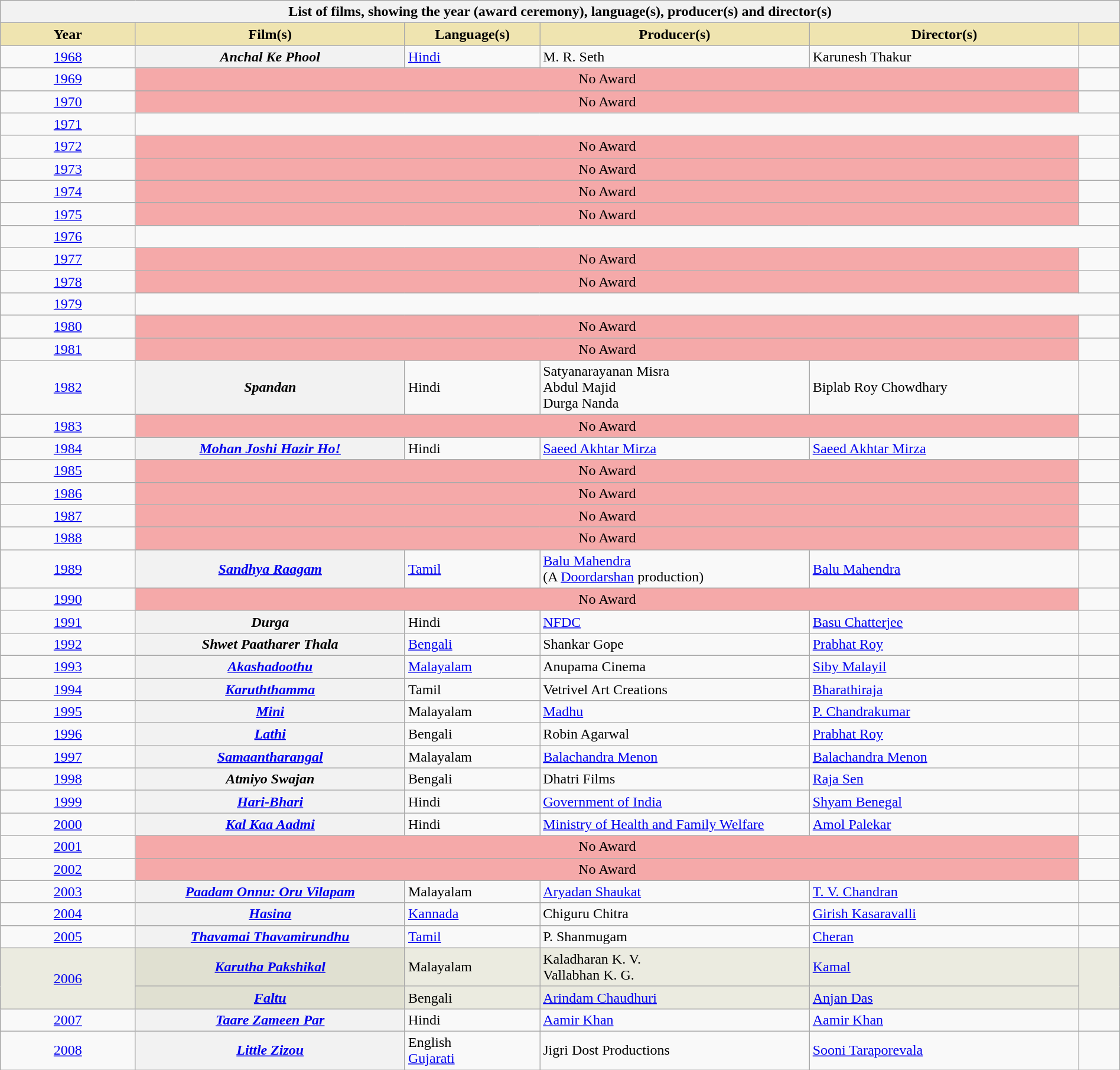<table class="wikitable sortable plainrowheaders" style="width:100%">
<tr>
<th colspan="6">List of films, showing the year (award ceremony), language(s), producer(s) and director(s)</th>
</tr>
<tr>
<th scope="col" style="background-color:#EFE4B0;width:10%;">Year</th>
<th scope="col" style="background-color:#EFE4B0;width:20%;">Film(s)</th>
<th scope="col" style="background-color:#EFE4B0;width:10%;">Language(s)</th>
<th scope="col" style="background-color:#EFE4B0;width:20%;">Producer(s)</th>
<th scope="col" style="background-color:#EFE4B0;width:20%;">Director(s)</th>
<th scope="col" style="background-color:#EFE4B0;width:3%" class="unsortable"></th>
</tr>
<tr>
<td align="center"><a href='#'>1968<br></a></td>
<th scope="row"><em>Anchal Ke Phool</em></th>
<td><a href='#'>Hindi</a></td>
<td>M. R. Seth</td>
<td>Karunesh Thakur</td>
<td align="center"></td>
</tr>
<tr>
<td align="center"><a href='#'>1969<br></a></td>
<td colspan="4" bgcolor="#F5A9A9" align="center">No Award</td>
<td align="center"></td>
</tr>
<tr>
<td align="center"><a href='#'>1970<br></a></td>
<td colspan="4" bgcolor="#F5A9A9" align="center">No Award</td>
<td align="center"></td>
</tr>
<tr>
<td align="center"><a href='#'>1971<br></a></td>
<td colspan="5"></td>
</tr>
<tr>
<td align="center"><a href='#'>1972<br></a></td>
<td colspan="4" bgcolor="#F5A9A9" align="center">No Award</td>
<td align="center"></td>
</tr>
<tr>
<td align="center"><a href='#'>1973<br></a></td>
<td colspan="4" bgcolor="#F5A9A9" align="center">No Award</td>
<td align="center"></td>
</tr>
<tr>
<td align="center"><a href='#'>1974<br></a></td>
<td colspan="4" bgcolor="#F5A9A9" align="center">No Award</td>
<td align="center"></td>
</tr>
<tr>
<td align="center"><a href='#'>1975<br></a></td>
<td colspan="4" bgcolor="#F5A9A9" align="center">No Award</td>
<td align="center"></td>
</tr>
<tr>
<td align="center"><a href='#'>1976<br></a></td>
<td colspan="5"></td>
</tr>
<tr>
<td align="center"><a href='#'>1977<br></a></td>
<td colspan="4" bgcolor="#F5A9A9" align="center">No Award</td>
<td align="center"></td>
</tr>
<tr>
<td align="center"><a href='#'>1978<br></a></td>
<td colspan="4" bgcolor="#F5A9A9" align="center">No Award</td>
<td align="center"></td>
</tr>
<tr>
<td align="center"><a href='#'>1979<br></a></td>
<td colspan="5"></td>
</tr>
<tr>
<td align="center"><a href='#'>1980<br></a></td>
<td colspan="4" bgcolor="#F5A9A9" align="center">No Award</td>
<td align="center"></td>
</tr>
<tr>
<td align="center"><a href='#'>1981<br></a></td>
<td colspan="4" bgcolor="#F5A9A9" align="center">No Award</td>
<td align="center"></td>
</tr>
<tr>
<td align="center"><a href='#'>1982<br></a></td>
<th scope="row"><em>Spandan</em></th>
<td>Hindi</td>
<td>Satyanarayanan Misra<br>Abdul Majid<br>Durga Nanda</td>
<td>Biplab Roy Chowdhary</td>
<td align="center"></td>
</tr>
<tr>
<td align="center"><a href='#'>1983<br></a></td>
<td colspan="4" bgcolor="#F5A9A9" align="center">No Award</td>
<td align="center"></td>
</tr>
<tr>
<td align="center"><a href='#'>1984<br></a></td>
<th scope="row"><em><a href='#'>Mohan Joshi Hazir Ho!</a></em></th>
<td>Hindi</td>
<td><a href='#'>Saeed Akhtar Mirza</a></td>
<td><a href='#'>Saeed Akhtar Mirza</a></td>
<td align="center"></td>
</tr>
<tr>
<td align="center"><a href='#'>1985<br></a></td>
<td colspan="4" bgcolor="#F5A9A9" align="center">No Award</td>
<td align="center"></td>
</tr>
<tr>
<td align="center"><a href='#'>1986<br></a></td>
<td colspan="4" bgcolor="#F5A9A9" align="center">No Award</td>
<td align="center"></td>
</tr>
<tr>
<td align="center"><a href='#'>1987<br></a></td>
<td colspan="4" bgcolor="#F5A9A9" align="center">No Award</td>
<td align="center"></td>
</tr>
<tr>
<td align="center"><a href='#'>1988<br></a></td>
<td colspan="4" bgcolor="#F5A9A9" align="center">No Award</td>
<td align="center"></td>
</tr>
<tr>
<td align="center"><a href='#'>1989<br></a></td>
<th scope="row"><em><a href='#'>Sandhya Raagam</a></em></th>
<td><a href='#'>Tamil</a></td>
<td><a href='#'>Balu Mahendra</a><br> (A <a href='#'>Doordarshan</a> production)</td>
<td><a href='#'>Balu Mahendra</a></td>
<td align="center"></td>
</tr>
<tr>
<td align="center"><a href='#'>1990<br></a></td>
<td colspan="4" bgcolor="#F5A9A9" align="center">No Award</td>
<td align="center"></td>
</tr>
<tr>
<td align="center"><a href='#'>1991<br></a></td>
<th scope="row"><em>Durga</em></th>
<td>Hindi</td>
<td><a href='#'>NFDC</a></td>
<td><a href='#'>Basu Chatterjee</a></td>
<td align="center"></td>
</tr>
<tr>
<td align="center"><a href='#'>1992<br></a></td>
<th scope="row"><em>Shwet Paatharer Thala</em></th>
<td><a href='#'>Bengali</a></td>
<td>Shankar Gope</td>
<td><a href='#'>Prabhat Roy</a></td>
<td align="center"></td>
</tr>
<tr>
<td align="center"><a href='#'>1993<br></a></td>
<th scope="row"><em><a href='#'>Akashadoothu</a></em></th>
<td><a href='#'>Malayalam</a></td>
<td>Anupama Cinema</td>
<td><a href='#'>Siby Malayil</a></td>
<td align="center"></td>
</tr>
<tr>
<td align="center"><a href='#'>1994<br></a></td>
<th scope="row"><em><a href='#'>Karuththamma</a></em></th>
<td>Tamil</td>
<td>Vetrivel Art Creations</td>
<td><a href='#'>Bharathiraja</a></td>
<td align="center"></td>
</tr>
<tr>
<td align="center"><a href='#'>1995<br></a></td>
<th scope="row"><em><a href='#'>Mini</a></em></th>
<td>Malayalam</td>
<td><a href='#'>Madhu</a></td>
<td><a href='#'>P. Chandrakumar</a></td>
<td align="center"></td>
</tr>
<tr>
<td align="center"><a href='#'>1996<br></a></td>
<th scope="row"><em><a href='#'>Lathi</a></em></th>
<td>Bengali</td>
<td>Robin Agarwal</td>
<td><a href='#'>Prabhat Roy</a></td>
<td align="center"></td>
</tr>
<tr>
<td align="center"><a href='#'>1997<br></a></td>
<th scope="row"><em><a href='#'>Samaantharangal</a></em></th>
<td>Malayalam</td>
<td><a href='#'>Balachandra Menon</a></td>
<td><a href='#'>Balachandra Menon</a></td>
<td align="center"></td>
</tr>
<tr>
<td align="center"><a href='#'>1998<br></a></td>
<th scope="row"><em>Atmiyo Swajan</em></th>
<td>Bengali</td>
<td>Dhatri Films</td>
<td><a href='#'>Raja Sen</a></td>
<td align="center"></td>
</tr>
<tr>
<td align="center"><a href='#'>1999<br></a></td>
<th scope="row"><em><a href='#'>Hari-Bhari</a></em></th>
<td>Hindi</td>
<td><a href='#'>Government of India</a></td>
<td><a href='#'>Shyam Benegal</a></td>
<td align="center"></td>
</tr>
<tr>
<td align="center"><a href='#'>2000<br></a></td>
<th scope="row"><em><a href='#'>Kal Kaa Aadmi</a></em></th>
<td>Hindi</td>
<td><a href='#'>Ministry of Health and Family Welfare</a></td>
<td><a href='#'>Amol Palekar</a></td>
<td align="center"></td>
</tr>
<tr>
<td align="center"><a href='#'>2001<br></a></td>
<td colspan="4" bgcolor="#F5A9A9" align="center">No Award</td>
<td align="center"></td>
</tr>
<tr>
<td align="center"><a href='#'>2002<br></a></td>
<td colspan="4" bgcolor="#F5A9A9" align="center">No Award</td>
<td align="center"></td>
</tr>
<tr>
<td align="center"><a href='#'>2003<br></a></td>
<th scope="row"><em><a href='#'>Paadam Onnu: Oru Vilapam</a></em></th>
<td>Malayalam</td>
<td><a href='#'>Aryadan Shaukat</a></td>
<td><a href='#'>T. V. Chandran</a></td>
<td align="center"></td>
</tr>
<tr>
<td align="center"><a href='#'>2004<br></a></td>
<th scope="row"><em><a href='#'>Hasina</a></em></th>
<td><a href='#'>Kannada</a></td>
<td>Chiguru Chitra</td>
<td><a href='#'>Girish Kasaravalli</a></td>
<td align="center"></td>
</tr>
<tr>
<td align="center"><a href='#'>2005<br></a></td>
<th scope="row"><em><a href='#'>Thavamai Thavamirundhu</a></em></th>
<td><a href='#'>Tamil</a></td>
<td>P. Shanmugam</td>
<td><a href='#'>Cheran</a></td>
<td align="center"></td>
</tr>
<tr style="background-color:#EBEBE0">
<td align="center" rowspan="2"><a href='#'>2006<br></a></td>
<th scope="row" style="background-color:#E0E0D1"><em><a href='#'>Karutha Pakshikal</a></em></th>
<td>Malayalam</td>
<td>Kaladharan K. V.<br>Vallabhan K. G.</td>
<td><a href='#'>Kamal</a></td>
<td align="center" rowspan="2"></td>
</tr>
<tr style="background-color:#EBEBE0">
<th scope="row" style="background-color:#E0E0D1"><em><a href='#'>Faltu</a></em></th>
<td>Bengali</td>
<td><a href='#'>Arindam Chaudhuri</a></td>
<td><a href='#'>Anjan Das</a></td>
</tr>
<tr>
<td align="center"><a href='#'>2007<br></a></td>
<th scope="row"><em><a href='#'>Taare Zameen Par</a></em></th>
<td>Hindi</td>
<td><a href='#'>Aamir Khan</a></td>
<td><a href='#'>Aamir Khan</a></td>
<td align="center"></td>
</tr>
<tr>
<td align="center"><a href='#'>2008<br></a></td>
<th scope="row"><em><a href='#'>Little Zizou</a></em></th>
<td>English<br><a href='#'>Gujarati</a></td>
<td>Jigri Dost Productions</td>
<td><a href='#'>Sooni Taraporevala</a></td>
<td align="center"></td>
</tr>
</table>
